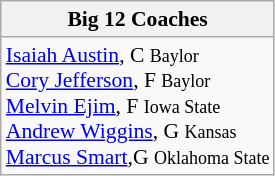<table class="wikitable" style="white-space:nowrap; font-size:90%;">
<tr>
<th>Big 12 Coaches</th>
</tr>
<tr>
<td><a href='#'>Isaiah Austin</a>, C <small>Baylor</small><br><a href='#'>Cory Jefferson</a>, F <small>Baylor</small><br><a href='#'>Melvin Ejim</a>, F <small>Iowa State</small><br><a href='#'>Andrew Wiggins</a>, G <small>Kansas</small><br><a href='#'>Marcus Smart</a>,G <small>Oklahoma State</small></td>
</tr>
</table>
